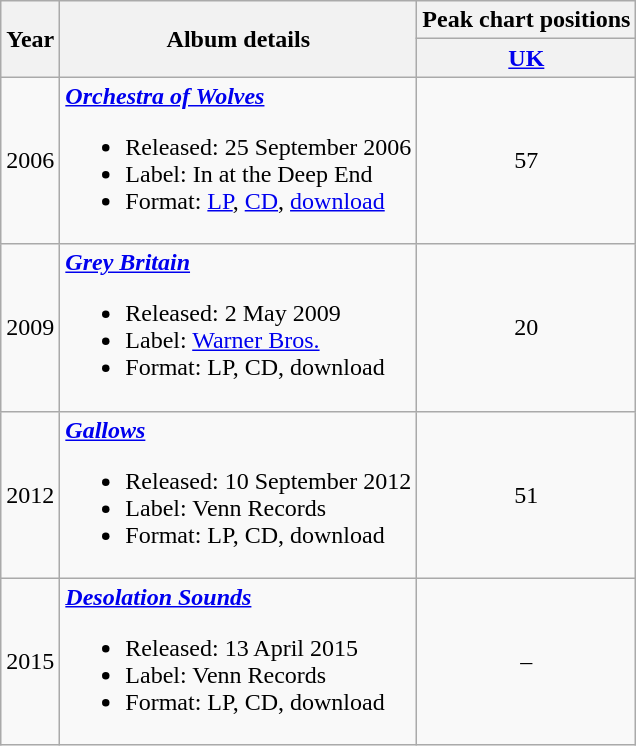<table class ="wikitable">
<tr>
<th rowspan="2">Year</th>
<th rowspan="2">Album details</th>
<th>Peak chart positions</th>
</tr>
<tr>
<th style="text-align:center;"><a href='#'>UK</a><br></th>
</tr>
<tr>
<td>2006</td>
<td align=left><strong><em><a href='#'>Orchestra of Wolves</a></em></strong><br><ul><li>Released: 25 September 2006</li><li>Label: In at the Deep End</li><li>Format: <a href='#'>LP</a>, <a href='#'>CD</a>, <a href='#'>download</a></li></ul></td>
<td style="text-align:center;"> 57</td>
</tr>
<tr>
<td>2009</td>
<td align=left><strong><em><a href='#'>Grey Britain</a></em></strong><br><ul><li>Released: 2 May 2009</li><li>Label: <a href='#'>Warner Bros.</a></li><li>Format: LP, CD, download</li></ul></td>
<td style="text-align:center;"> 20</td>
</tr>
<tr>
<td>2012</td>
<td align=left><strong><em><a href='#'>Gallows</a></em></strong><br><ul><li>Released: 10 September 2012</li><li>Label: Venn Records</li><li>Format: LP, CD, download</li></ul></td>
<td style="text-align:center;"> 51</td>
</tr>
<tr>
<td>2015</td>
<td align=left><strong><em><a href='#'>Desolation Sounds</a></em></strong><br><ul><li>Released: 13 April 2015</li><li>Label: Venn Records</li><li>Format: LP, CD, download</li></ul></td>
<td style="text-align:center;">–</td>
</tr>
</table>
